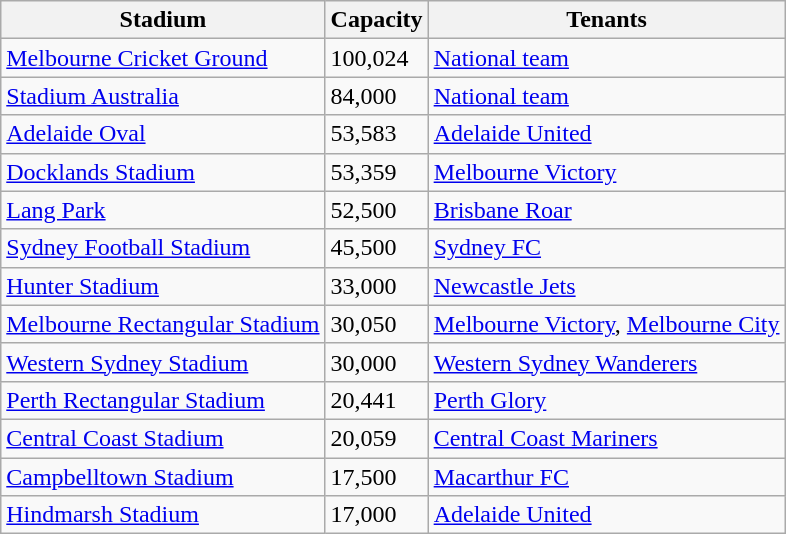<table class="wikitable sortable">
<tr>
<th>Stadium</th>
<th>Capacity</th>
<th>Tenants</th>
</tr>
<tr>
<td><a href='#'>Melbourne Cricket Ground</a></td>
<td>100,024</td>
<td><a href='#'>National team</a></td>
</tr>
<tr>
<td><a href='#'>Stadium Australia</a></td>
<td>84,000</td>
<td><a href='#'>National team</a></td>
</tr>
<tr>
<td><a href='#'>Adelaide Oval</a></td>
<td>53,583</td>
<td><a href='#'>Adelaide United</a></td>
</tr>
<tr>
<td><a href='#'>Docklands Stadium</a></td>
<td>53,359</td>
<td><a href='#'>Melbourne Victory</a></td>
</tr>
<tr>
<td><a href='#'>Lang Park</a></td>
<td>52,500</td>
<td><a href='#'>Brisbane Roar</a></td>
</tr>
<tr>
<td><a href='#'>Sydney Football Stadium</a></td>
<td>45,500</td>
<td><a href='#'>Sydney FC</a></td>
</tr>
<tr>
<td><a href='#'>Hunter Stadium</a></td>
<td>33,000</td>
<td><a href='#'>Newcastle Jets</a></td>
</tr>
<tr>
<td><a href='#'>Melbourne Rectangular Stadium</a></td>
<td>30,050</td>
<td><a href='#'>Melbourne Victory</a>, <a href='#'>Melbourne City</a></td>
</tr>
<tr>
<td><a href='#'>Western Sydney Stadium</a></td>
<td>30,000</td>
<td><a href='#'>Western Sydney Wanderers</a></td>
</tr>
<tr>
<td><a href='#'>Perth Rectangular Stadium</a></td>
<td>20,441</td>
<td><a href='#'>Perth Glory</a></td>
</tr>
<tr>
<td><a href='#'>Central Coast Stadium</a></td>
<td>20,059</td>
<td><a href='#'>Central Coast Mariners</a></td>
</tr>
<tr>
<td><a href='#'>Campbelltown Stadium</a></td>
<td>17,500</td>
<td><a href='#'>Macarthur FC</a></td>
</tr>
<tr>
<td><a href='#'>Hindmarsh Stadium</a></td>
<td>17,000</td>
<td><a href='#'>Adelaide United</a></td>
</tr>
</table>
